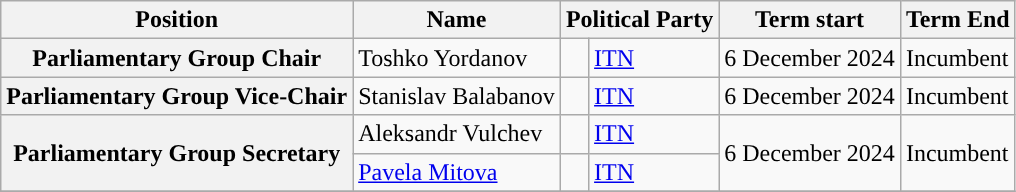<table class="wikitable plainrowheaders">
<tr>
<th>Position</th>
<th>Name</th>
<th colspan="2">Political Party</th>
<th>Term start</th>
<th>Term End</th>
</tr>
<tr>
<th>Parliamentary Group Chair</th>
<td>Toshko Yordanov</td>
<td style="background:"></td>
<td><a href='#'>ITN</a></td>
<td>6 December 2024</td>
<td>Incumbent</td>
</tr>
<tr>
<th>Parliamentary Group Vice-Chair</th>
<td>Stanislav Balabanov</td>
<td style="background:"></td>
<td><a href='#'>ITN</a></td>
<td>6 December 2024</td>
<td>Incumbent</td>
</tr>
<tr>
<th rowspan ="2">Parliamentary Group Secretary</th>
<td>Aleksandr Vulchev</td>
<td style="background:"></td>
<td><a href='#'>ITN</a></td>
<td rowspan ="2">6 December 2024</td>
<td rowspan ="2">Incumbent</td>
</tr>
<tr>
<td><a href='#'>Pavela Mitova</a></td>
<td style="background:"></td>
<td><a href='#'>ITN</a></td>
</tr>
<tr>
</tr>
</table>
